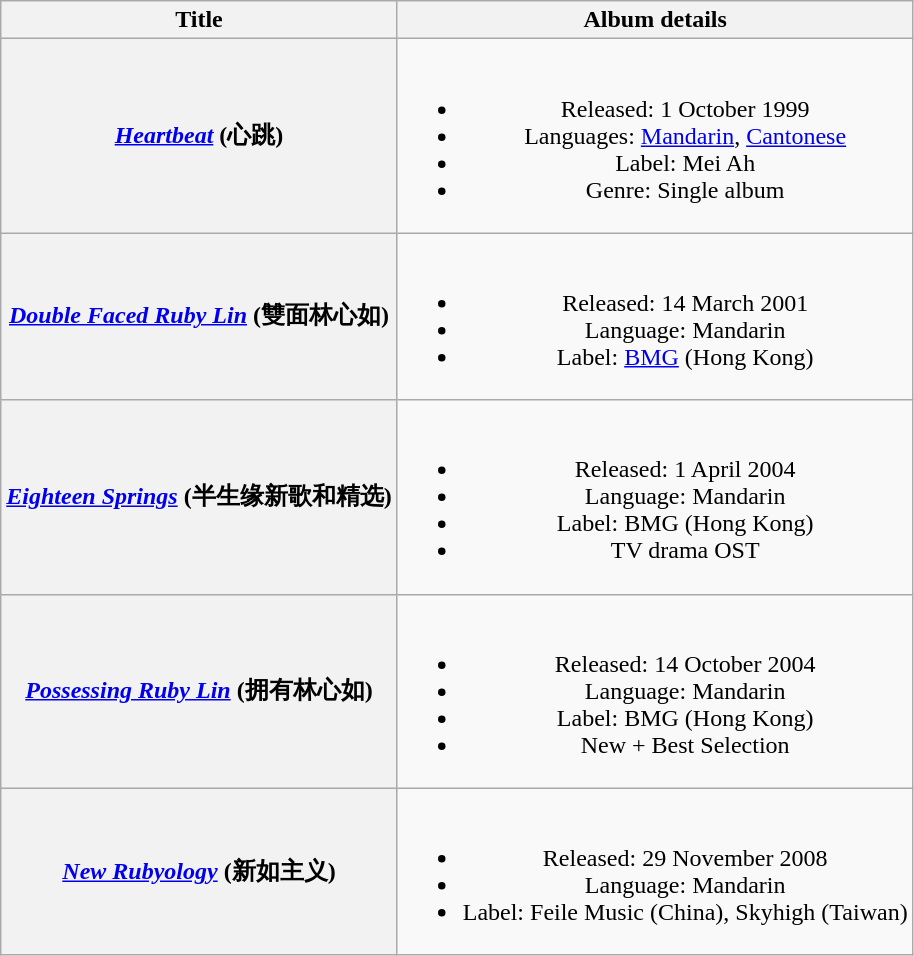<table class="wikitable plainrowheaders" style=text-align:center;>
<tr>
<th>Title</th>
<th>Album details</th>
</tr>
<tr>
<th scope="row"><em><a href='#'>Heartbeat</a></em> (心跳)</th>
<td><br><ul><li>Released: 1 October 1999</li><li>Languages: <a href='#'>Mandarin</a>, <a href='#'>Cantonese</a></li><li>Label: Mei Ah</li><li>Genre: Single album</li></ul></td>
</tr>
<tr>
<th scope="row"><em><a href='#'>Double Faced Ruby Lin</a></em> (雙面林心如)</th>
<td><br><ul><li>Released: 14 March 2001</li><li>Language: Mandarin</li><li>Label: <a href='#'>BMG</a> (Hong Kong)</li></ul></td>
</tr>
<tr>
<th scope="row"><em><a href='#'>Eighteen Springs</a></em> (半生缘新歌和精选)</th>
<td><br><ul><li>Released: 1 April 2004</li><li>Language: Mandarin</li><li>Label: BMG (Hong Kong)</li><li>TV drama OST</li></ul></td>
</tr>
<tr>
<th scope="row"><em><a href='#'>Possessing Ruby Lin</a></em> (拥有林心如)</th>
<td><br><ul><li>Released: 14 October 2004</li><li>Language: Mandarin</li><li>Label: BMG (Hong Kong)</li><li>New + Best Selection</li></ul></td>
</tr>
<tr>
<th scope="row"><em><a href='#'>New Rubyology</a></em> (新如主义)</th>
<td><br><ul><li>Released: 29 November 2008</li><li>Language: Mandarin</li><li>Label: Feile Music (China), Skyhigh (Taiwan)</li></ul></td>
</tr>
</table>
